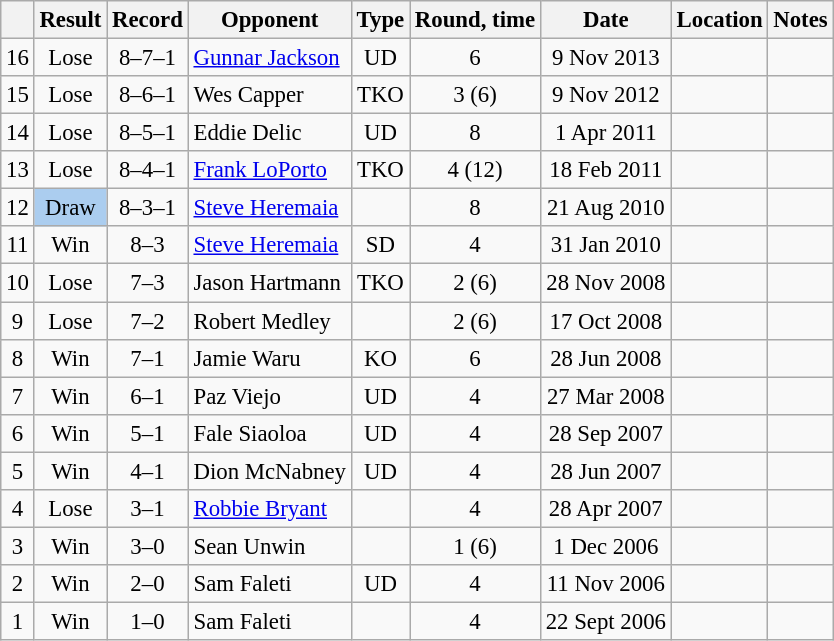<table class="wikitable" style="text-align:center; font-size:95%">
<tr>
<th></th>
<th>Result</th>
<th>Record</th>
<th>Opponent</th>
<th>Type</th>
<th>Round, time</th>
<th>Date</th>
<th>Location</th>
<th>Notes</th>
</tr>
<tr>
<td>16</td>
<td>Lose</td>
<td>8–7–1</td>
<td style="text-align:left;"> <a href='#'>Gunnar Jackson</a></td>
<td>UD</td>
<td>6</td>
<td>9 Nov 2013</td>
<td style="text-align:left;"> </td>
<td></td>
</tr>
<tr>
<td>15</td>
<td>Lose</td>
<td>8–6–1</td>
<td style="text-align:left;"> Wes Capper</td>
<td>TKO</td>
<td>3 (6)</td>
<td>9 Nov 2012</td>
<td style="text-align:left;"> </td>
<td></td>
</tr>
<tr>
<td>14</td>
<td>Lose</td>
<td>8–5–1</td>
<td style="text-align:left;"> Eddie Delic</td>
<td>UD</td>
<td>8</td>
<td>1 Apr 2011</td>
<td style="text-align:left;"> </td>
<td></td>
</tr>
<tr>
<td>13</td>
<td>Lose</td>
<td>8–4–1</td>
<td style="text-align:left;"> <a href='#'>Frank LoPorto</a></td>
<td>TKO</td>
<td>4 (12) </td>
<td>18 Feb 2011</td>
<td style="text-align:left;"> </td>
<td style="text-align:left;"></td>
</tr>
<tr>
<td>12</td>
<td style="background:#abcdef;">Draw</td>
<td>8–3–1</td>
<td style="text-align:left;"> <a href='#'>Steve Heremaia</a></td>
<td></td>
<td>8</td>
<td>21 Aug 2010</td>
<td style="text-align:left;"> </td>
<td style="text-align:left;"></td>
</tr>
<tr>
<td>11</td>
<td>Win</td>
<td>8–3</td>
<td style="text-align:left;"> <a href='#'>Steve Heremaia</a></td>
<td>SD</td>
<td>4</td>
<td>31 Jan 2010</td>
<td style="text-align:left;"> </td>
<td></td>
</tr>
<tr>
<td>10</td>
<td>Lose</td>
<td>7–3</td>
<td style="text-align:left;"> Jason Hartmann</td>
<td>TKO</td>
<td>2 (6) </td>
<td>28 Nov 2008</td>
<td style="text-align:left;"> </td>
<td></td>
</tr>
<tr>
<td>9</td>
<td>Lose</td>
<td>7–2</td>
<td style="text-align:left;"> Robert Medley</td>
<td></td>
<td>2 (6) </td>
<td>17 Oct 2008</td>
<td style="text-align:left;"> </td>
<td></td>
</tr>
<tr>
<td>8</td>
<td>Win</td>
<td>7–1</td>
<td style="text-align:left;"> Jamie Waru</td>
<td>KO</td>
<td>6</td>
<td>28 Jun 2008</td>
<td style="text-align:left;"> </td>
<td></td>
</tr>
<tr>
<td>7</td>
<td>Win</td>
<td>6–1</td>
<td style="text-align:left;"> Paz Viejo</td>
<td>UD</td>
<td>4</td>
<td>27 Mar 2008</td>
<td style="text-align:left;"> </td>
<td></td>
</tr>
<tr>
<td>6</td>
<td>Win</td>
<td>5–1</td>
<td style="text-align:left;"> Fale Siaoloa</td>
<td>UD</td>
<td>4</td>
<td>28 Sep 2007</td>
<td style="text-align:left;"> </td>
<td></td>
</tr>
<tr>
<td>5</td>
<td>Win</td>
<td>4–1</td>
<td style="text-align:left;"> Dion McNabney</td>
<td>UD</td>
<td>4</td>
<td>28 Jun 2007</td>
<td style="text-align:left;"> </td>
<td></td>
</tr>
<tr>
<td>4</td>
<td>Lose</td>
<td>3–1</td>
<td style="text-align:left;"> <a href='#'>Robbie Bryant</a></td>
<td></td>
<td>4</td>
<td>28 Apr 2007</td>
<td style="text-align:left;"> </td>
<td></td>
</tr>
<tr>
<td>3</td>
<td>Win</td>
<td>3–0</td>
<td style="text-align:left;"> Sean Unwin</td>
<td></td>
<td>1 (6)</td>
<td>1 Dec 2006</td>
<td style="text-align:left;"> </td>
<td></td>
</tr>
<tr>
<td>2</td>
<td>Win</td>
<td>2–0</td>
<td style="text-align:left;"> Sam Faleti</td>
<td>UD</td>
<td>4</td>
<td>11 Nov 2006</td>
<td style="text-align:left;"> </td>
<td></td>
</tr>
<tr>
<td>1</td>
<td>Win</td>
<td>1–0</td>
<td style="text-align:left;"> Sam Faleti</td>
<td></td>
<td>4</td>
<td>22 Sept 2006</td>
<td style="text-align:left;"> </td>
<td></td>
</tr>
</table>
